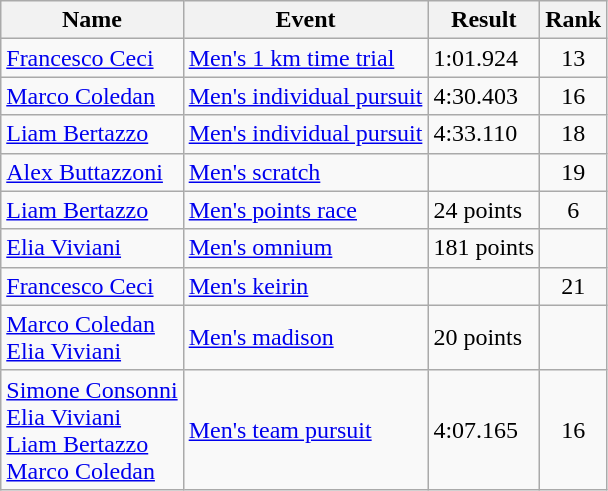<table class="wikitable sortable">
<tr>
<th>Name</th>
<th>Event</th>
<th>Result</th>
<th>Rank</th>
</tr>
<tr>
<td><a href='#'>Francesco Ceci</a></td>
<td><a href='#'>Men's 1 km time trial</a></td>
<td>1:01.924</td>
<td align=center>13</td>
</tr>
<tr>
<td><a href='#'>Marco Coledan</a></td>
<td><a href='#'>Men's individual pursuit</a></td>
<td>4:30.403</td>
<td align=center>16</td>
</tr>
<tr>
<td><a href='#'>Liam Bertazzo</a></td>
<td><a href='#'>Men's individual pursuit</a></td>
<td>4:33.110</td>
<td align=center>18</td>
</tr>
<tr>
<td><a href='#'>Alex Buttazzoni</a></td>
<td><a href='#'>Men's scratch</a></td>
<td></td>
<td align=center>19</td>
</tr>
<tr>
<td><a href='#'>Liam Bertazzo</a></td>
<td><a href='#'>Men's points race</a></td>
<td>24 points</td>
<td align=center>6</td>
</tr>
<tr>
<td><a href='#'>Elia Viviani</a></td>
<td><a href='#'>Men's omnium</a></td>
<td>181 points</td>
<td align=center></td>
</tr>
<tr>
<td><a href='#'>Francesco Ceci</a></td>
<td><a href='#'>Men's keirin</a></td>
<td></td>
<td align=center>21</td>
</tr>
<tr>
<td><a href='#'>Marco Coledan</a><br><a href='#'>Elia Viviani</a></td>
<td><a href='#'>Men's madison</a></td>
<td>20 points</td>
<td align=center></td>
</tr>
<tr>
<td><a href='#'>Simone Consonni</a><br><a href='#'>Elia Viviani</a><br><a href='#'>Liam Bertazzo</a><br><a href='#'>Marco Coledan</a></td>
<td><a href='#'>Men's team pursuit</a></td>
<td>4:07.165</td>
<td align=center>16</td>
</tr>
</table>
